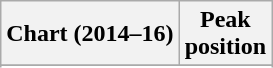<table class="wikitable sortable plainrowheaders" style="text-align:center">
<tr>
<th scope="col">Chart (2014–16)</th>
<th scope="col">Peak<br>position</th>
</tr>
<tr>
</tr>
<tr>
</tr>
<tr>
</tr>
<tr>
</tr>
</table>
